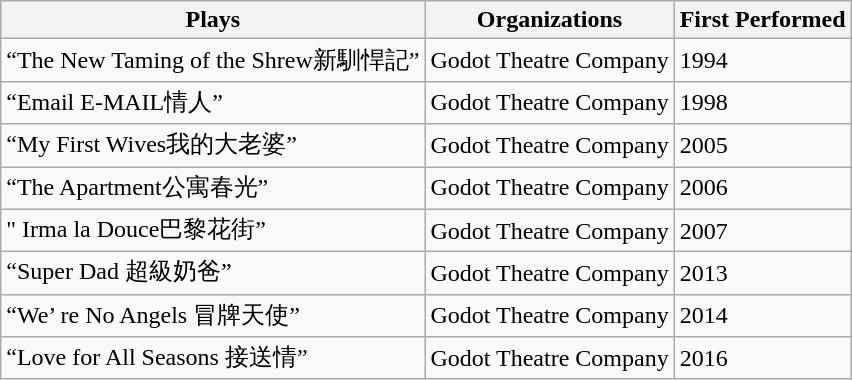<table class="wikitable">
<tr>
<th>Plays</th>
<th>Organizations</th>
<th>First Performed</th>
</tr>
<tr>
<td>“The New Taming of the Shrew新馴悍記”</td>
<td>Godot Theatre Company</td>
<td>1994</td>
</tr>
<tr>
<td>“Email E-MAIL情人”</td>
<td>Godot Theatre Company</td>
<td>1998</td>
</tr>
<tr>
<td>“My First Wives我的大老婆”</td>
<td>Godot Theatre Company</td>
<td>2005</td>
</tr>
<tr>
<td>“The Apartment公寓春光”</td>
<td>Godot Theatre Company</td>
<td>2006</td>
</tr>
<tr>
<td>" Irma la Douce巴黎花街”</td>
<td>Godot Theatre Company</td>
<td>2007</td>
</tr>
<tr>
<td>“Super Dad 超級奶爸”</td>
<td>Godot Theatre Company</td>
<td>2013</td>
</tr>
<tr>
<td>“We’ re No Angels 冒牌天使”</td>
<td>Godot Theatre Company</td>
<td>2014</td>
</tr>
<tr>
<td>“Love for All Seasons 接送情”</td>
<td>Godot Theatre Company</td>
<td>2016</td>
</tr>
</table>
